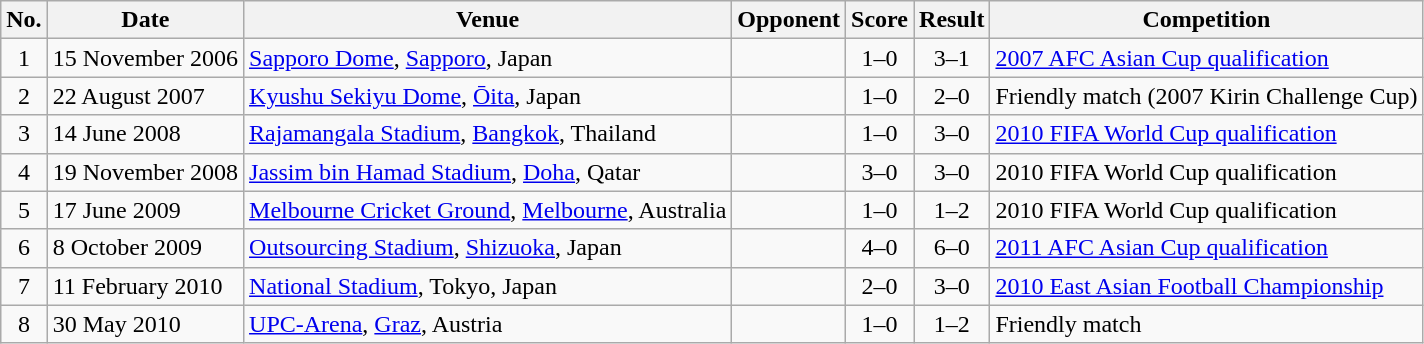<table class="wikitable sortable">
<tr>
<th scope="col">No.</th>
<th scope="col">Date</th>
<th scope="col">Venue</th>
<th scope="col">Opponent</th>
<th scope="col">Score</th>
<th scope="col">Result</th>
<th scope="col">Competition</th>
</tr>
<tr>
<td align="center">1</td>
<td>15 November 2006</td>
<td><a href='#'>Sapporo Dome</a>, <a href='#'>Sapporo</a>, Japan</td>
<td></td>
<td align="center">1–0</td>
<td align="center">3–1</td>
<td><a href='#'>2007 AFC Asian Cup qualification</a></td>
</tr>
<tr>
<td align="center">2</td>
<td>22 August 2007</td>
<td><a href='#'>Kyushu Sekiyu Dome</a>, <a href='#'>Ōita</a>, Japan</td>
<td></td>
<td align="center">1–0</td>
<td align="center">2–0</td>
<td>Friendly match (2007 Kirin Challenge Cup)</td>
</tr>
<tr>
<td align="center">3</td>
<td>14 June 2008</td>
<td><a href='#'>Rajamangala Stadium</a>, <a href='#'>Bangkok</a>, Thailand</td>
<td></td>
<td align="center">1–0</td>
<td align="center">3–0</td>
<td><a href='#'>2010 FIFA World Cup qualification</a></td>
</tr>
<tr>
<td align="center">4</td>
<td>19 November 2008</td>
<td><a href='#'>Jassim bin Hamad Stadium</a>, <a href='#'>Doha</a>, Qatar</td>
<td></td>
<td align="center">3–0</td>
<td align="center">3–0</td>
<td>2010 FIFA World Cup qualification</td>
</tr>
<tr>
<td align="center">5</td>
<td>17 June 2009</td>
<td><a href='#'>Melbourne Cricket Ground</a>, <a href='#'>Melbourne</a>, Australia</td>
<td></td>
<td align="center">1–0</td>
<td align="center">1–2</td>
<td>2010 FIFA World Cup qualification</td>
</tr>
<tr>
<td align="center">6</td>
<td>8 October 2009</td>
<td><a href='#'>Outsourcing Stadium</a>, <a href='#'>Shizuoka</a>, Japan</td>
<td></td>
<td align="center">4–0</td>
<td align="center">6–0</td>
<td><a href='#'>2011 AFC Asian Cup qualification</a></td>
</tr>
<tr>
<td align="center">7</td>
<td>11 February 2010</td>
<td><a href='#'>National Stadium</a>, Tokyo, Japan</td>
<td></td>
<td align="center">2–0</td>
<td align="center">3–0</td>
<td><a href='#'>2010 East Asian Football Championship</a></td>
</tr>
<tr>
<td align="center">8</td>
<td>30 May 2010</td>
<td><a href='#'>UPC-Arena</a>, <a href='#'>Graz</a>, Austria</td>
<td></td>
<td align="center">1–0</td>
<td align="center">1–2</td>
<td>Friendly match</td>
</tr>
</table>
